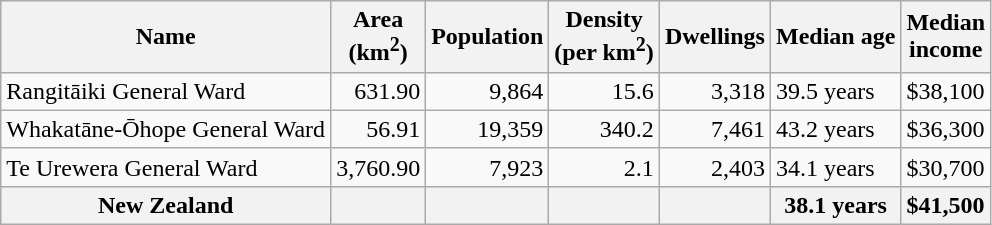<table class="wikitable">
<tr>
<th>Name</th>
<th>Area<br>(km<sup>2</sup>)</th>
<th>Population</th>
<th>Density<br>(per km<sup>2</sup>)</th>
<th>Dwellings</th>
<th>Median age</th>
<th>Median<br>income</th>
</tr>
<tr>
<td>Rangitāiki General Ward</td>
<td style="text-align:right;">631.90</td>
<td style="text-align:right;">9,864</td>
<td style="text-align:right;">15.6</td>
<td style="text-align:right;">3,318</td>
<td>39.5 years</td>
<td>$38,100</td>
</tr>
<tr>
<td>Whakatāne-Ōhope General Ward</td>
<td style="text-align:right;">56.91</td>
<td style="text-align:right;">19,359</td>
<td style="text-align:right;">340.2</td>
<td style="text-align:right;">7,461</td>
<td>43.2 years</td>
<td>$36,300</td>
</tr>
<tr>
<td>Te Urewera General Ward</td>
<td style="text-align:right;">3,760.90</td>
<td style="text-align:right;">7,923</td>
<td style="text-align:right;">2.1</td>
<td style="text-align:right;">2,403</td>
<td>34.1 years</td>
<td>$30,700</td>
</tr>
<tr>
<th>New Zealand</th>
<th></th>
<th></th>
<th></th>
<th></th>
<th>38.1 years</th>
<th style="text-align:left;">$41,500</th>
</tr>
</table>
